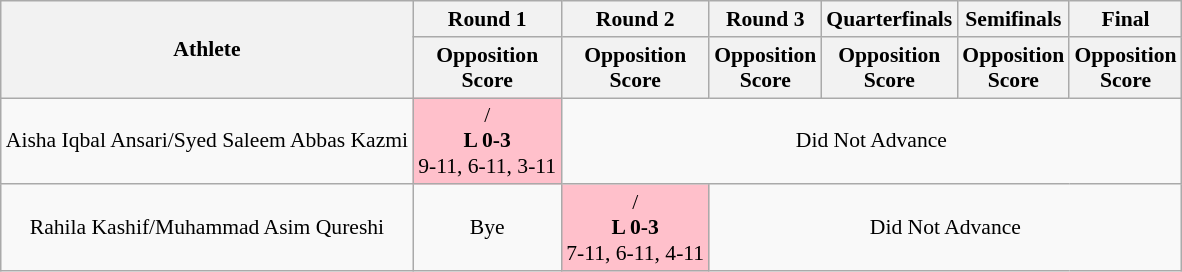<table class=wikitable style="text-align:center; font-size:90%">
<tr>
<th rowspan="2">Athlete</th>
<th>Round 1</th>
<th>Round 2</th>
<th>Round 3</th>
<th>Quarterfinals</th>
<th>Semifinals</th>
<th>Final</th>
</tr>
<tr>
<th>Opposition<br>Score</th>
<th>Opposition<br>Score</th>
<th>Opposition<br>Score</th>
<th>Opposition<br>Score</th>
<th>Opposition<br>Score</th>
<th>Opposition<br>Score</th>
</tr>
<tr>
<td>Aisha Iqbal Ansari/Syed Saleem Abbas Kazmi</td>
<td style="text-align:center; background:pink;">/<br><strong>L 0-3</strong><br>9-11, 6-11, 3-11</td>
<td colspan=5>Did Not Advance</td>
</tr>
<tr>
<td>Rahila Kashif/Muhammad Asim Qureshi</td>
<td>Bye</td>
<td style="text-align:center; background:pink;">/<br><strong>L 0-3</strong><br>7-11, 6-11, 4-11</td>
<td colspan=4>Did Not Advance</td>
</tr>
</table>
